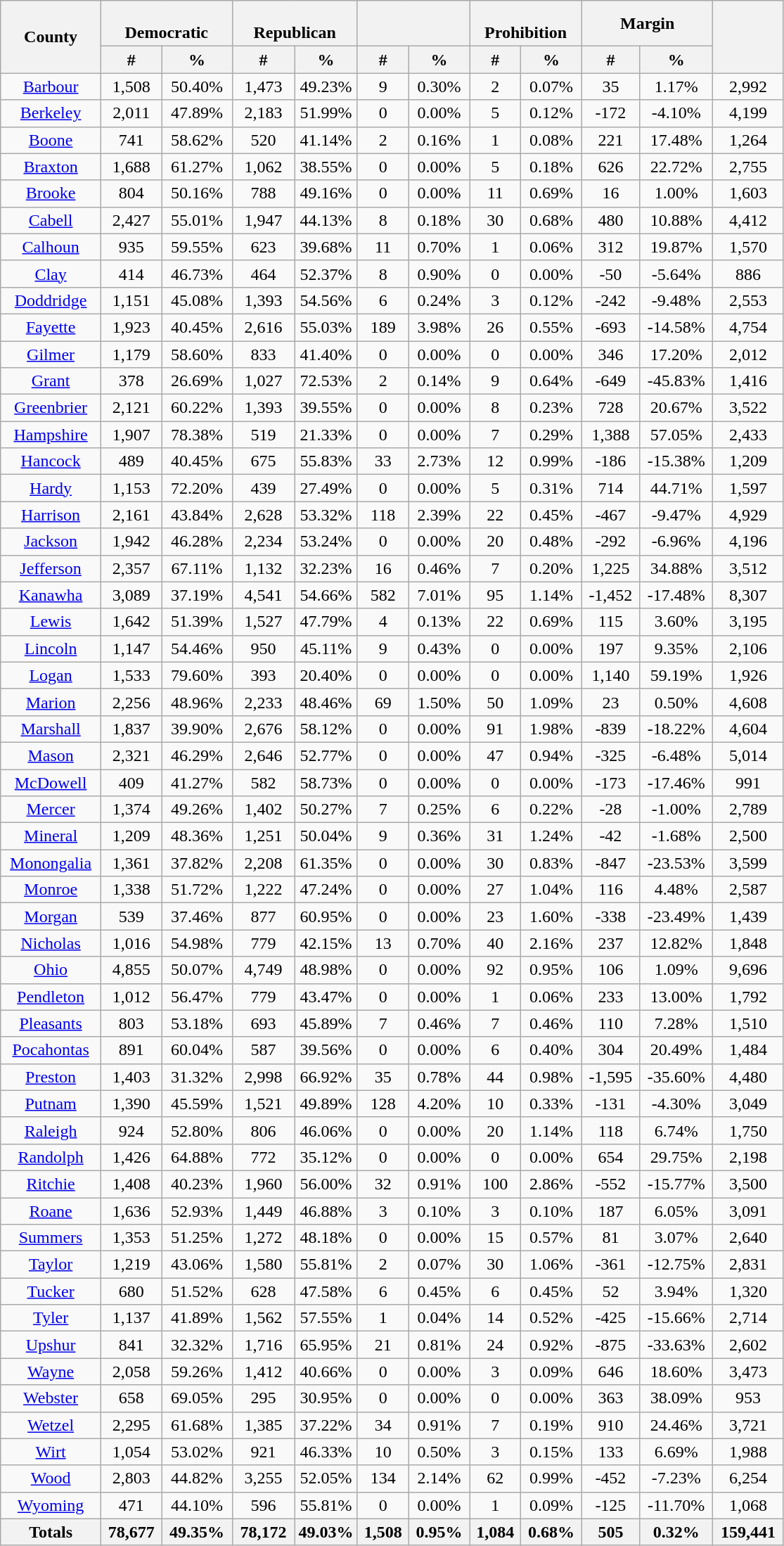<table class="wikitable sortable mw-collapsible mw-collapsed">
<tr>
<th rowspan="2">County</th>
<th colspan="2"><br>Democratic</th>
<th colspan="2"><br>Republican</th>
<th colspan="2"><br></th>
<th colspan="2"><br>Prohibition</th>
<th colspan="2">Margin</th>
<th rowspan="2" data-sort-type="number"></th>
</tr>
<tr>
<th data-sort-type="number">#</th>
<th data-sort-type="number">%</th>
<th data-sort-type="number" width="8%">#</th>
<th data-sort-type="number" width="8%">%</th>
<th data-sort-type="number">#</th>
<th data-sort-type="number">%</th>
<th data-sort-type="number">#</th>
<th data-sort-type="number">%</th>
<th data-sort-type="number">#</th>
<th data-sort-type="number">%</th>
</tr>
<tr style="text-align:center;">
<td><a href='#'>Barbour</a></td>
<td>1,508</td>
<td>50.40%</td>
<td>1,473</td>
<td>49.23%</td>
<td>9</td>
<td>0.30%</td>
<td>2</td>
<td>0.07%</td>
<td>35</td>
<td>1.17%</td>
<td>2,992</td>
</tr>
<tr style="text-align:center;">
<td><a href='#'>Berkeley</a></td>
<td>2,011</td>
<td>47.89%</td>
<td>2,183</td>
<td>51.99%</td>
<td>0</td>
<td>0.00%</td>
<td>5</td>
<td>0.12%</td>
<td>-172</td>
<td>-4.10%</td>
<td>4,199</td>
</tr>
<tr style="text-align:center;">
<td><a href='#'>Boone</a></td>
<td>741</td>
<td>58.62%</td>
<td>520</td>
<td>41.14%</td>
<td>2</td>
<td>0.16%</td>
<td>1</td>
<td>0.08%</td>
<td>221</td>
<td>17.48%</td>
<td>1,264</td>
</tr>
<tr style="text-align:center;">
<td><a href='#'>Braxton</a></td>
<td>1,688</td>
<td>61.27%</td>
<td>1,062</td>
<td>38.55%</td>
<td>0</td>
<td>0.00%</td>
<td>5</td>
<td>0.18%</td>
<td>626</td>
<td>22.72%</td>
<td>2,755</td>
</tr>
<tr style="text-align:center;">
<td><a href='#'>Brooke</a></td>
<td>804</td>
<td>50.16%</td>
<td>788</td>
<td>49.16%</td>
<td>0</td>
<td>0.00%</td>
<td>11</td>
<td>0.69%</td>
<td>16</td>
<td>1.00%</td>
<td>1,603</td>
</tr>
<tr style="text-align:center;">
<td><a href='#'>Cabell</a></td>
<td>2,427</td>
<td>55.01%</td>
<td>1,947</td>
<td>44.13%</td>
<td>8</td>
<td>0.18%</td>
<td>30</td>
<td>0.68%</td>
<td>480</td>
<td>10.88%</td>
<td>4,412</td>
</tr>
<tr style="text-align:center;">
<td><a href='#'>Calhoun</a></td>
<td>935</td>
<td>59.55%</td>
<td>623</td>
<td>39.68%</td>
<td>11</td>
<td>0.70%</td>
<td>1</td>
<td>0.06%</td>
<td>312</td>
<td>19.87%</td>
<td>1,570</td>
</tr>
<tr style="text-align:center;">
<td><a href='#'>Clay</a></td>
<td>414</td>
<td>46.73%</td>
<td>464</td>
<td>52.37%</td>
<td>8</td>
<td>0.90%</td>
<td>0</td>
<td>0.00%</td>
<td>-50</td>
<td>-5.64%</td>
<td>886</td>
</tr>
<tr style="text-align:center;">
<td><a href='#'>Doddridge</a></td>
<td>1,151</td>
<td>45.08%</td>
<td>1,393</td>
<td>54.56%</td>
<td>6</td>
<td>0.24%</td>
<td>3</td>
<td>0.12%</td>
<td>-242</td>
<td>-9.48%</td>
<td>2,553</td>
</tr>
<tr style="text-align:center;">
<td><a href='#'>Fayette</a></td>
<td>1,923</td>
<td>40.45%</td>
<td>2,616</td>
<td>55.03%</td>
<td>189</td>
<td>3.98%</td>
<td>26</td>
<td>0.55%</td>
<td>-693</td>
<td>-14.58%</td>
<td>4,754</td>
</tr>
<tr style="text-align:center;">
<td><a href='#'>Gilmer</a></td>
<td>1,179</td>
<td>58.60%</td>
<td>833</td>
<td>41.40%</td>
<td>0</td>
<td>0.00%</td>
<td>0</td>
<td>0.00%</td>
<td>346</td>
<td>17.20%</td>
<td>2,012</td>
</tr>
<tr style="text-align:center;">
<td><a href='#'>Grant</a></td>
<td>378</td>
<td>26.69%</td>
<td>1,027</td>
<td>72.53%</td>
<td>2</td>
<td>0.14%</td>
<td>9</td>
<td>0.64%</td>
<td>-649</td>
<td>-45.83%</td>
<td>1,416</td>
</tr>
<tr style="text-align:center;">
<td><a href='#'>Greenbrier</a></td>
<td>2,121</td>
<td>60.22%</td>
<td>1,393</td>
<td>39.55%</td>
<td>0</td>
<td>0.00%</td>
<td>8</td>
<td>0.23%</td>
<td>728</td>
<td>20.67%</td>
<td>3,522</td>
</tr>
<tr style="text-align:center;">
<td><a href='#'>Hampshire</a></td>
<td>1,907</td>
<td>78.38%</td>
<td>519</td>
<td>21.33%</td>
<td>0</td>
<td>0.00%</td>
<td>7</td>
<td>0.29%</td>
<td>1,388</td>
<td>57.05%</td>
<td>2,433</td>
</tr>
<tr style="text-align:center;">
<td><a href='#'>Hancock</a></td>
<td>489</td>
<td>40.45%</td>
<td>675</td>
<td>55.83%</td>
<td>33</td>
<td>2.73%</td>
<td>12</td>
<td>0.99%</td>
<td>-186</td>
<td>-15.38%</td>
<td>1,209</td>
</tr>
<tr style="text-align:center;">
<td><a href='#'>Hardy</a></td>
<td>1,153</td>
<td>72.20%</td>
<td>439</td>
<td>27.49%</td>
<td>0</td>
<td>0.00%</td>
<td>5</td>
<td>0.31%</td>
<td>714</td>
<td>44.71%</td>
<td>1,597</td>
</tr>
<tr style="text-align:center;">
<td><a href='#'>Harrison</a></td>
<td>2,161</td>
<td>43.84%</td>
<td>2,628</td>
<td>53.32%</td>
<td>118</td>
<td>2.39%</td>
<td>22</td>
<td>0.45%</td>
<td>-467</td>
<td>-9.47%</td>
<td>4,929</td>
</tr>
<tr style="text-align:center;">
<td><a href='#'>Jackson</a></td>
<td>1,942</td>
<td>46.28%</td>
<td>2,234</td>
<td>53.24%</td>
<td>0</td>
<td>0.00%</td>
<td>20</td>
<td>0.48%</td>
<td>-292</td>
<td>-6.96%</td>
<td>4,196</td>
</tr>
<tr style="text-align:center;">
<td><a href='#'>Jefferson</a></td>
<td>2,357</td>
<td>67.11%</td>
<td>1,132</td>
<td>32.23%</td>
<td>16</td>
<td>0.46%</td>
<td>7</td>
<td>0.20%</td>
<td>1,225</td>
<td>34.88%</td>
<td>3,512</td>
</tr>
<tr style="text-align:center;">
<td><a href='#'>Kanawha</a></td>
<td>3,089</td>
<td>37.19%</td>
<td>4,541</td>
<td>54.66%</td>
<td>582</td>
<td>7.01%</td>
<td>95</td>
<td>1.14%</td>
<td>-1,452</td>
<td>-17.48%</td>
<td>8,307</td>
</tr>
<tr style="text-align:center;">
<td><a href='#'>Lewis</a></td>
<td>1,642</td>
<td>51.39%</td>
<td>1,527</td>
<td>47.79%</td>
<td>4</td>
<td>0.13%</td>
<td>22</td>
<td>0.69%</td>
<td>115</td>
<td>3.60%</td>
<td>3,195</td>
</tr>
<tr style="text-align:center;">
<td><a href='#'>Lincoln</a></td>
<td>1,147</td>
<td>54.46%</td>
<td>950</td>
<td>45.11%</td>
<td>9</td>
<td>0.43%</td>
<td>0</td>
<td>0.00%</td>
<td>197</td>
<td>9.35%</td>
<td>2,106</td>
</tr>
<tr style="text-align:center;">
<td><a href='#'>Logan</a></td>
<td>1,533</td>
<td>79.60%</td>
<td>393</td>
<td>20.40%</td>
<td>0</td>
<td>0.00%</td>
<td>0</td>
<td>0.00%</td>
<td>1,140</td>
<td>59.19%</td>
<td>1,926</td>
</tr>
<tr style="text-align:center;">
<td><a href='#'>Marion</a></td>
<td>2,256</td>
<td>48.96%</td>
<td>2,233</td>
<td>48.46%</td>
<td>69</td>
<td>1.50%</td>
<td>50</td>
<td>1.09%</td>
<td>23</td>
<td>0.50%</td>
<td>4,608</td>
</tr>
<tr style="text-align:center;">
<td><a href='#'>Marshall</a></td>
<td>1,837</td>
<td>39.90%</td>
<td>2,676</td>
<td>58.12%</td>
<td>0</td>
<td>0.00%</td>
<td>91</td>
<td>1.98%</td>
<td>-839</td>
<td>-18.22%</td>
<td>4,604</td>
</tr>
<tr style="text-align:center;">
<td><a href='#'>Mason</a></td>
<td>2,321</td>
<td>46.29%</td>
<td>2,646</td>
<td>52.77%</td>
<td>0</td>
<td>0.00%</td>
<td>47</td>
<td>0.94%</td>
<td>-325</td>
<td>-6.48%</td>
<td>5,014</td>
</tr>
<tr style="text-align:center;">
<td><a href='#'>McDowell</a></td>
<td>409</td>
<td>41.27%</td>
<td>582</td>
<td>58.73%</td>
<td>0</td>
<td>0.00%</td>
<td>0</td>
<td>0.00%</td>
<td>-173</td>
<td>-17.46%</td>
<td>991</td>
</tr>
<tr style="text-align:center;">
<td><a href='#'>Mercer</a></td>
<td>1,374</td>
<td>49.26%</td>
<td>1,402</td>
<td>50.27%</td>
<td>7</td>
<td>0.25%</td>
<td>6</td>
<td>0.22%</td>
<td>-28</td>
<td>-1.00%</td>
<td>2,789</td>
</tr>
<tr style="text-align:center;">
<td><a href='#'>Mineral</a></td>
<td>1,209</td>
<td>48.36%</td>
<td>1,251</td>
<td>50.04%</td>
<td>9</td>
<td>0.36%</td>
<td>31</td>
<td>1.24%</td>
<td>-42</td>
<td>-1.68%</td>
<td>2,500</td>
</tr>
<tr style="text-align:center;">
<td><a href='#'>Monongalia</a></td>
<td>1,361</td>
<td>37.82%</td>
<td>2,208</td>
<td>61.35%</td>
<td>0</td>
<td>0.00%</td>
<td>30</td>
<td>0.83%</td>
<td>-847</td>
<td>-23.53%</td>
<td>3,599</td>
</tr>
<tr style="text-align:center;">
<td><a href='#'>Monroe</a></td>
<td>1,338</td>
<td>51.72%</td>
<td>1,222</td>
<td>47.24%</td>
<td>0</td>
<td>0.00%</td>
<td>27</td>
<td>1.04%</td>
<td>116</td>
<td>4.48%</td>
<td>2,587</td>
</tr>
<tr style="text-align:center;">
<td><a href='#'>Morgan</a></td>
<td>539</td>
<td>37.46%</td>
<td>877</td>
<td>60.95%</td>
<td>0</td>
<td>0.00%</td>
<td>23</td>
<td>1.60%</td>
<td>-338</td>
<td>-23.49%</td>
<td>1,439</td>
</tr>
<tr style="text-align:center;">
<td><a href='#'>Nicholas</a></td>
<td>1,016</td>
<td>54.98%</td>
<td>779</td>
<td>42.15%</td>
<td>13</td>
<td>0.70%</td>
<td>40</td>
<td>2.16%</td>
<td>237</td>
<td>12.82%</td>
<td>1,848</td>
</tr>
<tr style="text-align:center;">
<td><a href='#'>Ohio</a></td>
<td>4,855</td>
<td>50.07%</td>
<td>4,749</td>
<td>48.98%</td>
<td>0</td>
<td>0.00%</td>
<td>92</td>
<td>0.95%</td>
<td>106</td>
<td>1.09%</td>
<td>9,696</td>
</tr>
<tr style="text-align:center;">
<td><a href='#'>Pendleton</a></td>
<td>1,012</td>
<td>56.47%</td>
<td>779</td>
<td>43.47%</td>
<td>0</td>
<td>0.00%</td>
<td>1</td>
<td>0.06%</td>
<td>233</td>
<td>13.00%</td>
<td>1,792</td>
</tr>
<tr style="text-align:center;">
<td><a href='#'>Pleasants</a></td>
<td>803</td>
<td>53.18%</td>
<td>693</td>
<td>45.89%</td>
<td>7</td>
<td>0.46%</td>
<td>7</td>
<td>0.46%</td>
<td>110</td>
<td>7.28%</td>
<td>1,510</td>
</tr>
<tr style="text-align:center;">
<td><a href='#'>Pocahontas</a></td>
<td>891</td>
<td>60.04%</td>
<td>587</td>
<td>39.56%</td>
<td>0</td>
<td>0.00%</td>
<td>6</td>
<td>0.40%</td>
<td>304</td>
<td>20.49%</td>
<td>1,484</td>
</tr>
<tr style="text-align:center;">
<td><a href='#'>Preston</a></td>
<td>1,403</td>
<td>31.32%</td>
<td>2,998</td>
<td>66.92%</td>
<td>35</td>
<td>0.78%</td>
<td>44</td>
<td>0.98%</td>
<td>-1,595</td>
<td>-35.60%</td>
<td>4,480</td>
</tr>
<tr style="text-align:center;">
<td><a href='#'>Putnam</a></td>
<td>1,390</td>
<td>45.59%</td>
<td>1,521</td>
<td>49.89%</td>
<td>128</td>
<td>4.20%</td>
<td>10</td>
<td>0.33%</td>
<td>-131</td>
<td>-4.30%</td>
<td>3,049</td>
</tr>
<tr style="text-align:center;">
<td><a href='#'>Raleigh</a></td>
<td>924</td>
<td>52.80%</td>
<td>806</td>
<td>46.06%</td>
<td>0</td>
<td>0.00%</td>
<td>20</td>
<td>1.14%</td>
<td>118</td>
<td>6.74%</td>
<td>1,750</td>
</tr>
<tr style="text-align:center;">
<td><a href='#'>Randolph</a></td>
<td>1,426</td>
<td>64.88%</td>
<td>772</td>
<td>35.12%</td>
<td>0</td>
<td>0.00%</td>
<td>0</td>
<td>0.00%</td>
<td>654</td>
<td>29.75%</td>
<td>2,198</td>
</tr>
<tr style="text-align:center;">
<td><a href='#'>Ritchie</a></td>
<td>1,408</td>
<td>40.23%</td>
<td>1,960</td>
<td>56.00%</td>
<td>32</td>
<td>0.91%</td>
<td>100</td>
<td>2.86%</td>
<td>-552</td>
<td>-15.77%</td>
<td>3,500</td>
</tr>
<tr style="text-align:center;">
<td><a href='#'>Roane</a></td>
<td>1,636</td>
<td>52.93%</td>
<td>1,449</td>
<td>46.88%</td>
<td>3</td>
<td>0.10%</td>
<td>3</td>
<td>0.10%</td>
<td>187</td>
<td>6.05%</td>
<td>3,091</td>
</tr>
<tr style="text-align:center;">
<td><a href='#'>Summers</a></td>
<td>1,353</td>
<td>51.25%</td>
<td>1,272</td>
<td>48.18%</td>
<td>0</td>
<td>0.00%</td>
<td>15</td>
<td>0.57%</td>
<td>81</td>
<td>3.07%</td>
<td>2,640</td>
</tr>
<tr style="text-align:center;">
<td><a href='#'>Taylor</a></td>
<td>1,219</td>
<td>43.06%</td>
<td>1,580</td>
<td>55.81%</td>
<td>2</td>
<td>0.07%</td>
<td>30</td>
<td>1.06%</td>
<td>-361</td>
<td>-12.75%</td>
<td>2,831</td>
</tr>
<tr style="text-align:center;">
<td><a href='#'>Tucker</a></td>
<td>680</td>
<td>51.52%</td>
<td>628</td>
<td>47.58%</td>
<td>6</td>
<td>0.45%</td>
<td>6</td>
<td>0.45%</td>
<td>52</td>
<td>3.94%</td>
<td>1,320</td>
</tr>
<tr style="text-align:center;">
<td><a href='#'>Tyler</a></td>
<td>1,137</td>
<td>41.89%</td>
<td>1,562</td>
<td>57.55%</td>
<td>1</td>
<td>0.04%</td>
<td>14</td>
<td>0.52%</td>
<td>-425</td>
<td>-15.66%</td>
<td>2,714</td>
</tr>
<tr style="text-align:center;">
<td><a href='#'>Upshur</a></td>
<td>841</td>
<td>32.32%</td>
<td>1,716</td>
<td>65.95%</td>
<td>21</td>
<td>0.81%</td>
<td>24</td>
<td>0.92%</td>
<td>-875</td>
<td>-33.63%</td>
<td>2,602</td>
</tr>
<tr style="text-align:center;">
<td><a href='#'>Wayne</a></td>
<td>2,058</td>
<td>59.26%</td>
<td>1,412</td>
<td>40.66%</td>
<td>0</td>
<td>0.00%</td>
<td>3</td>
<td>0.09%</td>
<td>646</td>
<td>18.60%</td>
<td>3,473</td>
</tr>
<tr style="text-align:center;">
<td><a href='#'>Webster</a></td>
<td>658</td>
<td>69.05%</td>
<td>295</td>
<td>30.95%</td>
<td>0</td>
<td>0.00%</td>
<td>0</td>
<td>0.00%</td>
<td>363</td>
<td>38.09%</td>
<td>953</td>
</tr>
<tr style="text-align:center;">
<td><a href='#'>Wetzel</a></td>
<td>2,295</td>
<td>61.68%</td>
<td>1,385</td>
<td>37.22%</td>
<td>34</td>
<td>0.91%</td>
<td>7</td>
<td>0.19%</td>
<td>910</td>
<td>24.46%</td>
<td>3,721</td>
</tr>
<tr style="text-align:center;">
<td><a href='#'>Wirt</a></td>
<td>1,054</td>
<td>53.02%</td>
<td>921</td>
<td>46.33%</td>
<td>10</td>
<td>0.50%</td>
<td>3</td>
<td>0.15%</td>
<td>133</td>
<td>6.69%</td>
<td>1,988</td>
</tr>
<tr style="text-align:center;">
<td><a href='#'>Wood</a></td>
<td>2,803</td>
<td>44.82%</td>
<td>3,255</td>
<td>52.05%</td>
<td>134</td>
<td>2.14%</td>
<td>62</td>
<td>0.99%</td>
<td>-452</td>
<td>-7.23%</td>
<td>6,254</td>
</tr>
<tr style="text-align:center;">
<td><a href='#'>Wyoming</a></td>
<td>471</td>
<td>44.10%</td>
<td>596</td>
<td>55.81%</td>
<td>0</td>
<td>0.00%</td>
<td>1</td>
<td>0.09%</td>
<td>-125</td>
<td>-11.70%</td>
<td>1,068</td>
</tr>
<tr>
<th>Totals</th>
<th>78,677</th>
<th>49.35%</th>
<th>78,172</th>
<th>49.03%</th>
<th>1,508</th>
<th>0.95%</th>
<th>1,084</th>
<th>0.68%</th>
<th>505</th>
<th>0.32%</th>
<th>159,441</th>
</tr>
</table>
